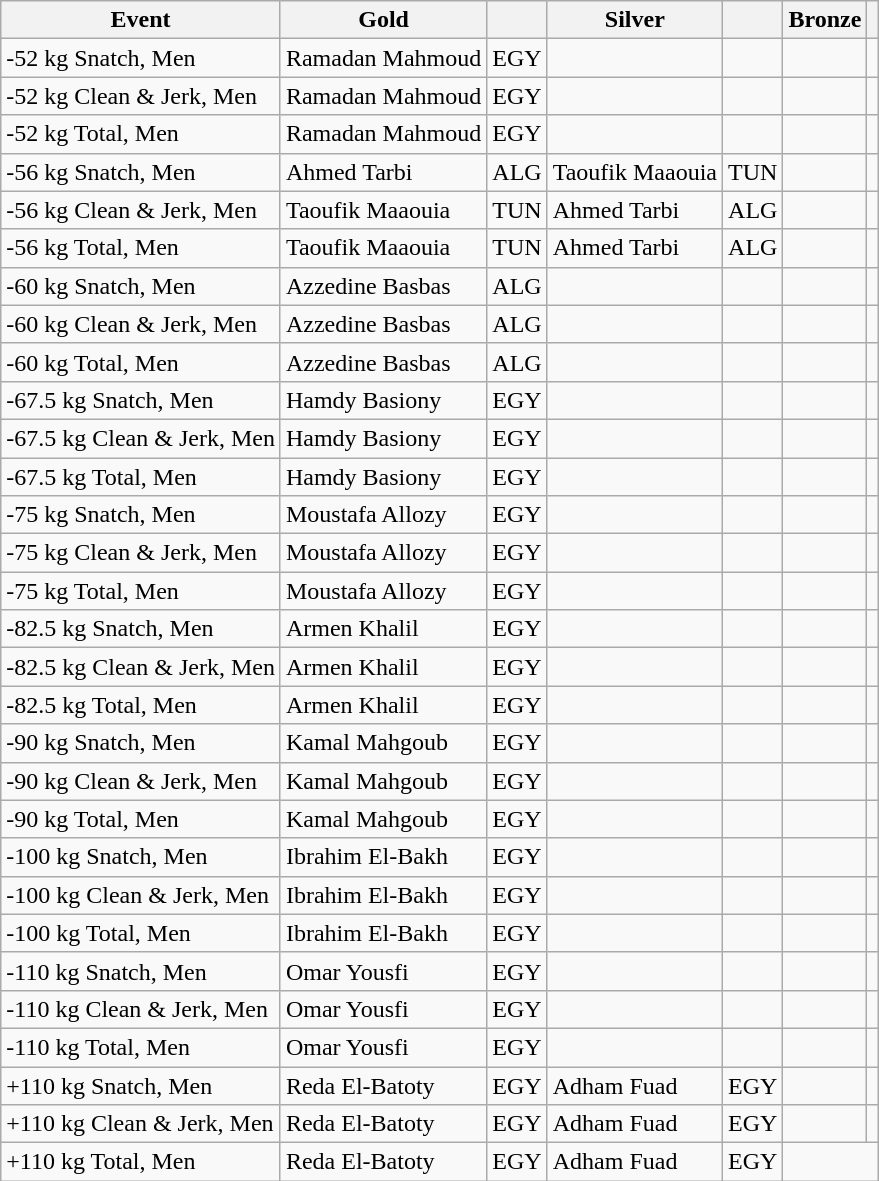<table class="wikitable">
<tr>
<th>Event</th>
<th>Gold</th>
<th></th>
<th>Silver</th>
<th></th>
<th>Bronze</th>
<th></th>
</tr>
<tr>
<td>-52 kg Snatch, Men</td>
<td>Ramadan Mahmoud</td>
<td>EGY</td>
<td></td>
<td></td>
<td></td>
<td></td>
</tr>
<tr>
<td>-52 kg Clean & Jerk, Men</td>
<td>Ramadan Mahmoud</td>
<td>EGY</td>
<td></td>
<td></td>
<td></td>
<td></td>
</tr>
<tr>
<td>-52 kg Total, Men</td>
<td>Ramadan Mahmoud</td>
<td>EGY</td>
<td></td>
<td></td>
<td></td>
<td></td>
</tr>
<tr>
<td>-56 kg Snatch, Men</td>
<td>Ahmed Tarbi</td>
<td>ALG</td>
<td>Taoufik Maaouia</td>
<td>TUN</td>
<td></td>
<td></td>
</tr>
<tr>
<td>-56 kg Clean & Jerk, Men</td>
<td>Taoufik Maaouia</td>
<td>TUN</td>
<td>Ahmed Tarbi</td>
<td>ALG</td>
<td></td>
<td></td>
</tr>
<tr>
<td>-56 kg Total, Men</td>
<td>Taoufik Maaouia</td>
<td>TUN</td>
<td>Ahmed Tarbi</td>
<td>ALG</td>
<td></td>
<td></td>
</tr>
<tr>
<td>-60 kg Snatch, Men</td>
<td>Azzedine Basbas</td>
<td>ALG</td>
<td></td>
<td></td>
<td></td>
<td></td>
</tr>
<tr>
<td>-60 kg Clean & Jerk, Men</td>
<td>Azzedine Basbas</td>
<td>ALG</td>
<td></td>
<td></td>
<td></td>
<td></td>
</tr>
<tr>
<td>-60 kg Total, Men</td>
<td>Azzedine Basbas</td>
<td>ALG</td>
<td></td>
<td></td>
<td></td>
<td></td>
</tr>
<tr>
<td>-67.5 kg Snatch, Men</td>
<td>Hamdy Basiony</td>
<td>EGY</td>
<td></td>
<td></td>
<td></td>
<td></td>
</tr>
<tr>
<td>-67.5 kg Clean & Jerk, Men</td>
<td>Hamdy Basiony</td>
<td>EGY</td>
<td></td>
<td></td>
<td></td>
<td></td>
</tr>
<tr>
<td>-67.5 kg Total, Men</td>
<td>Hamdy Basiony</td>
<td>EGY</td>
<td></td>
<td></td>
<td></td>
<td></td>
</tr>
<tr>
<td>-75 kg Snatch, Men</td>
<td>Moustafa Allozy</td>
<td>EGY</td>
<td></td>
<td></td>
<td></td>
<td></td>
</tr>
<tr>
<td>-75 kg Clean & Jerk, Men</td>
<td>Moustafa Allozy</td>
<td>EGY</td>
<td></td>
<td></td>
<td></td>
<td></td>
</tr>
<tr>
<td>-75 kg Total, Men</td>
<td>Moustafa Allozy</td>
<td>EGY</td>
<td></td>
<td></td>
<td></td>
<td></td>
</tr>
<tr>
<td>-82.5 kg Snatch, Men</td>
<td>Armen Khalil</td>
<td>EGY</td>
<td></td>
<td></td>
<td></td>
<td></td>
</tr>
<tr>
<td>-82.5 kg Clean & Jerk, Men</td>
<td>Armen Khalil</td>
<td>EGY</td>
<td></td>
<td></td>
<td></td>
<td></td>
</tr>
<tr>
<td>-82.5 kg Total, Men</td>
<td>Armen Khalil</td>
<td>EGY</td>
<td></td>
<td></td>
<td></td>
<td></td>
</tr>
<tr>
<td>-90 kg Snatch, Men</td>
<td>Kamal Mahgoub</td>
<td>EGY</td>
<td></td>
<td></td>
<td></td>
<td></td>
</tr>
<tr>
<td>-90 kg Clean & Jerk, Men</td>
<td>Kamal Mahgoub</td>
<td>EGY</td>
<td></td>
<td></td>
<td></td>
<td></td>
</tr>
<tr>
<td>-90 kg Total, Men</td>
<td>Kamal Mahgoub</td>
<td>EGY</td>
<td></td>
<td></td>
<td></td>
<td></td>
</tr>
<tr>
<td>-100 kg Snatch, Men</td>
<td>Ibrahim El-Bakh</td>
<td>EGY</td>
<td></td>
<td></td>
<td></td>
<td></td>
</tr>
<tr>
<td>-100 kg Clean & Jerk, Men</td>
<td>Ibrahim El-Bakh</td>
<td>EGY</td>
<td></td>
<td></td>
<td></td>
<td></td>
</tr>
<tr>
<td>-100 kg Total, Men</td>
<td>Ibrahim El-Bakh</td>
<td>EGY</td>
<td></td>
<td></td>
<td></td>
<td></td>
</tr>
<tr>
<td>-110 kg Snatch, Men</td>
<td>Omar Yousfi</td>
<td>EGY</td>
<td></td>
<td></td>
<td></td>
<td></td>
</tr>
<tr>
<td>-110 kg Clean & Jerk, Men</td>
<td>Omar Yousfi</td>
<td>EGY</td>
<td></td>
<td></td>
<td></td>
<td></td>
</tr>
<tr>
<td>-110 kg Total, Men</td>
<td>Omar Yousfi</td>
<td>EGY</td>
<td></td>
<td></td>
<td></td>
<td></td>
</tr>
<tr>
<td>+110 kg Snatch, Men</td>
<td>Reda El-Batoty</td>
<td>EGY</td>
<td>Adham Fuad</td>
<td>EGY</td>
<td></td>
<td></td>
</tr>
<tr>
<td>+110 kg Clean & Jerk, Men</td>
<td>Reda El-Batoty</td>
<td>EGY</td>
<td>Adham Fuad</td>
<td>EGY</td>
<td></td>
<td></td>
</tr>
<tr>
<td>+110 kg Total, Men</td>
<td>Reda El-Batoty</td>
<td>EGY</td>
<td>Adham Fuad</td>
<td>EGY</td>
</tr>
</table>
